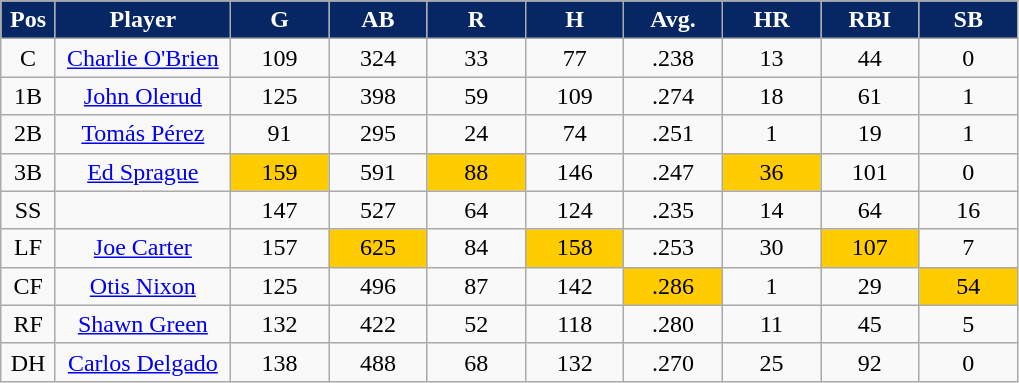<table class="wikitable sortable">
<tr>
<th style="background:#072764;color:white;" width="5%">Pos</th>
<th style="background:#072764;color:white;" width="16%">Player</th>
<th style="background:#072764;color:white;" width="9%">G</th>
<th style="background:#072764;color:white;" width="9%">AB</th>
<th style="background:#072764;color:white;" width="9%">R</th>
<th style="background:#072764;color:white;" width="9%">H</th>
<th style="background:#072764;color:white;" width="9%">Avg.</th>
<th style="background:#072764;color:white;" width="9%">HR</th>
<th style="background:#072764;color:white;" width="9%">RBI</th>
<th style="background:#072764;color:white;" width="9%">SB</th>
</tr>
<tr align="center">
<td>C</td>
<td><a href='#'>Charlie O'Brien</a></td>
<td>109</td>
<td>324</td>
<td>33</td>
<td>77</td>
<td>.238</td>
<td>13</td>
<td>44</td>
<td>0</td>
</tr>
<tr align="center">
<td>1B</td>
<td><a href='#'>John Olerud</a></td>
<td>125</td>
<td>398</td>
<td>59</td>
<td>109</td>
<td>.274</td>
<td>18</td>
<td>61</td>
<td>1</td>
</tr>
<tr align="center">
<td>2B</td>
<td><a href='#'>Tomás Pérez</a></td>
<td>91</td>
<td>295</td>
<td>24</td>
<td>74</td>
<td>.251</td>
<td>1</td>
<td>19</td>
<td>1</td>
</tr>
<tr align="center">
<td>3B</td>
<td><a href='#'>Ed Sprague</a></td>
<td bgcolor="#FFCC00">159</td>
<td>591</td>
<td bgcolor="#FFCC00">88</td>
<td>146</td>
<td>.247</td>
<td bgcolor="#FFCC00">36</td>
<td>101</td>
<td>0</td>
</tr>
<tr align="center">
<td>SS</td>
<td></td>
<td>147</td>
<td>527</td>
<td>64</td>
<td>124</td>
<td>.235</td>
<td>14</td>
<td>64</td>
<td>16</td>
</tr>
<tr align="center">
<td>LF</td>
<td><a href='#'>Joe Carter</a></td>
<td>157</td>
<td bgcolor="#FFCC00">625</td>
<td>84</td>
<td bgcolor="#FFCC00">158</td>
<td>.253</td>
<td>30</td>
<td bgcolor="#FFCC00">107</td>
<td>7</td>
</tr>
<tr align="center">
<td>CF</td>
<td><a href='#'>Otis Nixon</a></td>
<td>125</td>
<td>496</td>
<td>87</td>
<td>142</td>
<td bgcolor="#FFCC00">.286</td>
<td>1</td>
<td>29</td>
<td bgcolor="#FFCC00">54</td>
</tr>
<tr align="center">
<td>RF</td>
<td><a href='#'>Shawn Green</a></td>
<td>132</td>
<td>422</td>
<td>52</td>
<td>118</td>
<td>.280</td>
<td>11</td>
<td>45</td>
<td>5</td>
</tr>
<tr align="center">
<td>DH</td>
<td><a href='#'>Carlos Delgado</a></td>
<td>138</td>
<td>488</td>
<td>68</td>
<td>132</td>
<td>.270</td>
<td>25</td>
<td>92</td>
<td>0</td>
</tr>
</table>
